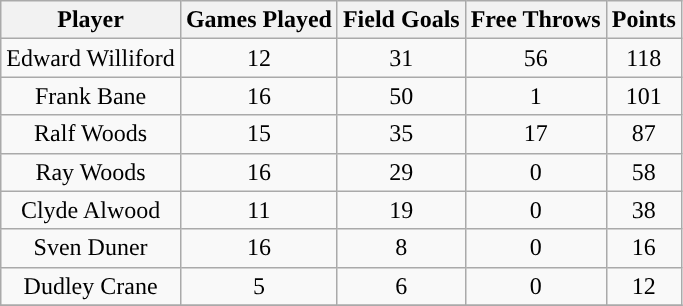<table class="wikitable sortable">
<tr>
<th>Player</th>
<th>Games Played</th>
<th>Field Goals</th>
<th>Free Throws</th>
<th>Points</th>
</tr>
<tr align="center" bgcolor="">
<td>Edward Williford</td>
<td>12</td>
<td>31</td>
<td>56</td>
<td>118</td>
</tr>
<tr align="center" bgcolor="">
<td>Frank Bane</td>
<td>16</td>
<td>50</td>
<td>1</td>
<td>101</td>
</tr>
<tr align="center" bgcolor="">
<td>Ralf Woods</td>
<td>15</td>
<td>35</td>
<td>17</td>
<td>87</td>
</tr>
<tr align="center" bgcolor="">
<td>Ray Woods</td>
<td>16</td>
<td>29</td>
<td>0</td>
<td>58</td>
</tr>
<tr align="center" bgcolor="">
<td>Clyde Alwood</td>
<td>11</td>
<td>19</td>
<td>0</td>
<td>38</td>
</tr>
<tr align="center" bgcolor="">
<td>Sven Duner</td>
<td>16</td>
<td>8</td>
<td>0</td>
<td>16</td>
</tr>
<tr align="center" bgcolor="">
<td>Dudley Crane</td>
<td>5</td>
<td>6</td>
<td>0</td>
<td>12</td>
</tr>
<tr align="center" bgcolor="">
</tr>
</table>
